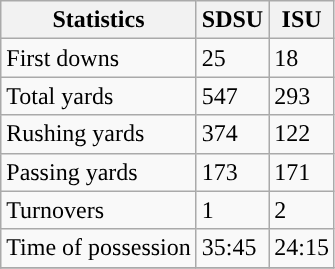<table class="wikitable">
<tr>
<th>Statistics</th>
<th>SDSU</th>
<th>ISU</th>
</tr>
<tr>
<td>First downs</td>
<td>25</td>
<td>18</td>
</tr>
<tr>
<td>Total yards</td>
<td>547</td>
<td>293</td>
</tr>
<tr>
<td>Rushing yards</td>
<td>374</td>
<td>122</td>
</tr>
<tr>
<td>Passing yards</td>
<td>173</td>
<td>171</td>
</tr>
<tr>
<td>Turnovers</td>
<td>1</td>
<td>2</td>
</tr>
<tr>
<td>Time of possession</td>
<td>35:45</td>
<td>24:15</td>
</tr>
<tr>
</tr>
</table>
